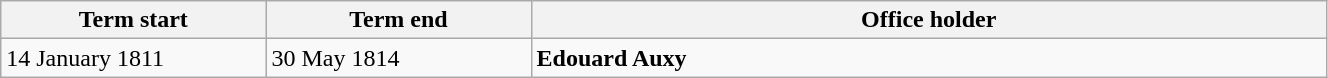<table class="wikitable" style="width: 70%;">
<tr>
<th align="left" style="width: 20%;">Term start</th>
<th align="left" style="width: 20%;">Term end</th>
<th align="left">Office holder</th>
</tr>
<tr valign="top">
<td>14 January 1811</td>
<td>30 May 1814</td>
<td><strong>Edouard Auxy</strong></td>
</tr>
</table>
